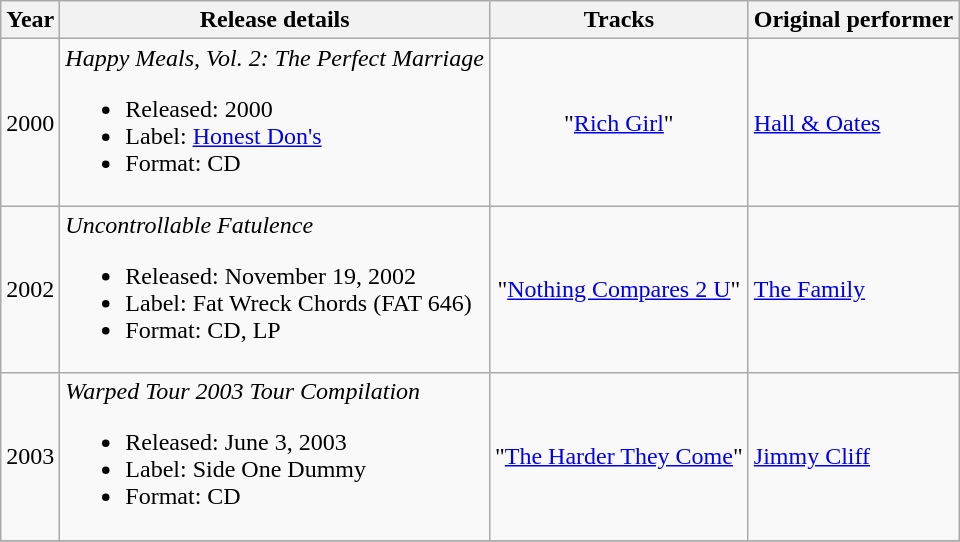<table class ="wikitable">
<tr>
<th>Year</th>
<th>Release details</th>
<th>Tracks</th>
<th>Original performer</th>
</tr>
<tr>
<td>2000</td>
<td><em>Happy Meals, Vol. 2: The Perfect Marriage</em><br><ul><li>Released: 2000</li><li>Label: <a href='#'>Honest Don's</a></li><li>Format: CD</li></ul></td>
<td align="center">"<a href='#'>Rich Girl</a>"</td>
<td><a href='#'>Hall & Oates</a></td>
</tr>
<tr>
<td>2002</td>
<td><em>Uncontrollable Fatulence</em><br><ul><li>Released: November 19, 2002</li><li>Label: Fat Wreck Chords (FAT 646)</li><li>Format: CD, LP</li></ul></td>
<td align="center">"<a href='#'>Nothing Compares 2 U</a>"</td>
<td><a href='#'>The Family</a></td>
</tr>
<tr>
<td>2003</td>
<td><em>Warped Tour 2003 Tour Compilation</em><br><ul><li>Released: June 3, 2003</li><li>Label: Side One Dummy</li><li>Format: CD</li></ul></td>
<td align="center">"<a href='#'>The Harder They Come</a>"</td>
<td><a href='#'>Jimmy Cliff</a></td>
</tr>
<tr>
</tr>
</table>
